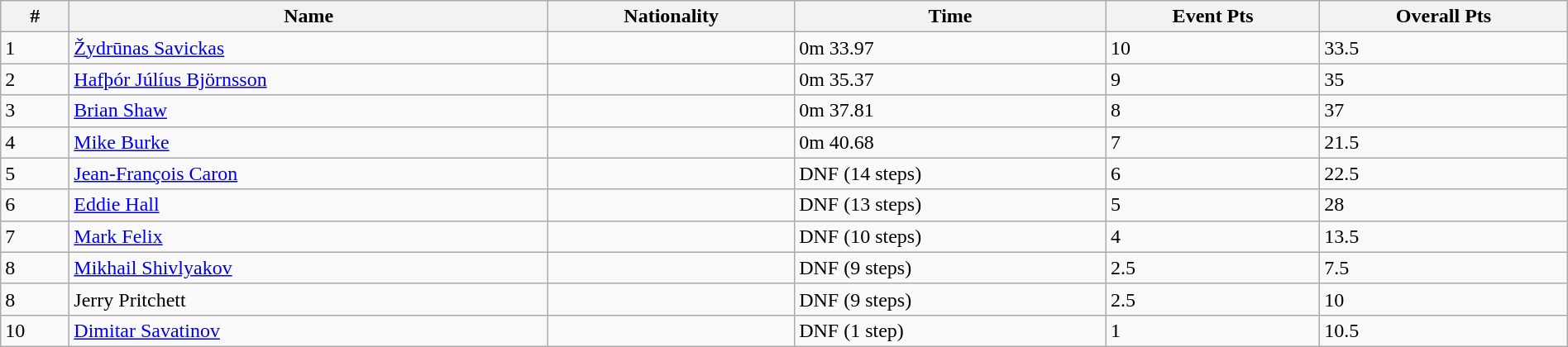<table class="wikitable sortable" style="display: inline-table; width: 100%;">
<tr>
<th>#</th>
<th>Name</th>
<th>Nationality</th>
<th>Time</th>
<th>Event Pts</th>
<th>Overall Pts</th>
</tr>
<tr>
<td>1</td>
<td><a href='#'>Žydrūnas Savickas</a></td>
<td></td>
<td>0m 33.97</td>
<td>10</td>
<td>33.5</td>
</tr>
<tr>
<td>2</td>
<td><a href='#'>Hafþór Júlíus Björnsson</a></td>
<td></td>
<td>0m 35.37</td>
<td>9</td>
<td>35</td>
</tr>
<tr>
<td>3</td>
<td><a href='#'>Brian Shaw</a></td>
<td></td>
<td>0m 37.81</td>
<td>8</td>
<td>37</td>
</tr>
<tr>
<td>4</td>
<td><a href='#'>Mike Burke</a></td>
<td></td>
<td>0m 40.68</td>
<td>7</td>
<td>21.5</td>
</tr>
<tr>
<td>5</td>
<td><a href='#'>Jean-François Caron</a></td>
<td></td>
<td>DNF (14 steps)</td>
<td>6</td>
<td>22.5</td>
</tr>
<tr>
<td>6</td>
<td><a href='#'>Eddie Hall</a></td>
<td></td>
<td>DNF (13 steps)</td>
<td>5</td>
<td>28</td>
</tr>
<tr>
<td>7</td>
<td><a href='#'>Mark Felix</a></td>
<td></td>
<td>DNF (10 steps)</td>
<td>4</td>
<td>13.5</td>
</tr>
<tr>
<td>8</td>
<td><a href='#'>Mikhail Shivlyakov</a></td>
<td></td>
<td>DNF (9 steps)</td>
<td>2.5</td>
<td>7.5</td>
</tr>
<tr>
<td>8</td>
<td>Jerry Pritchett</td>
<td></td>
<td>DNF (9 steps)</td>
<td>2.5</td>
<td>10</td>
</tr>
<tr>
<td>10</td>
<td><a href='#'>Dimitar Savatinov</a></td>
<td></td>
<td>DNF (1 step)</td>
<td>1</td>
<td>10.5</td>
</tr>
</table>
